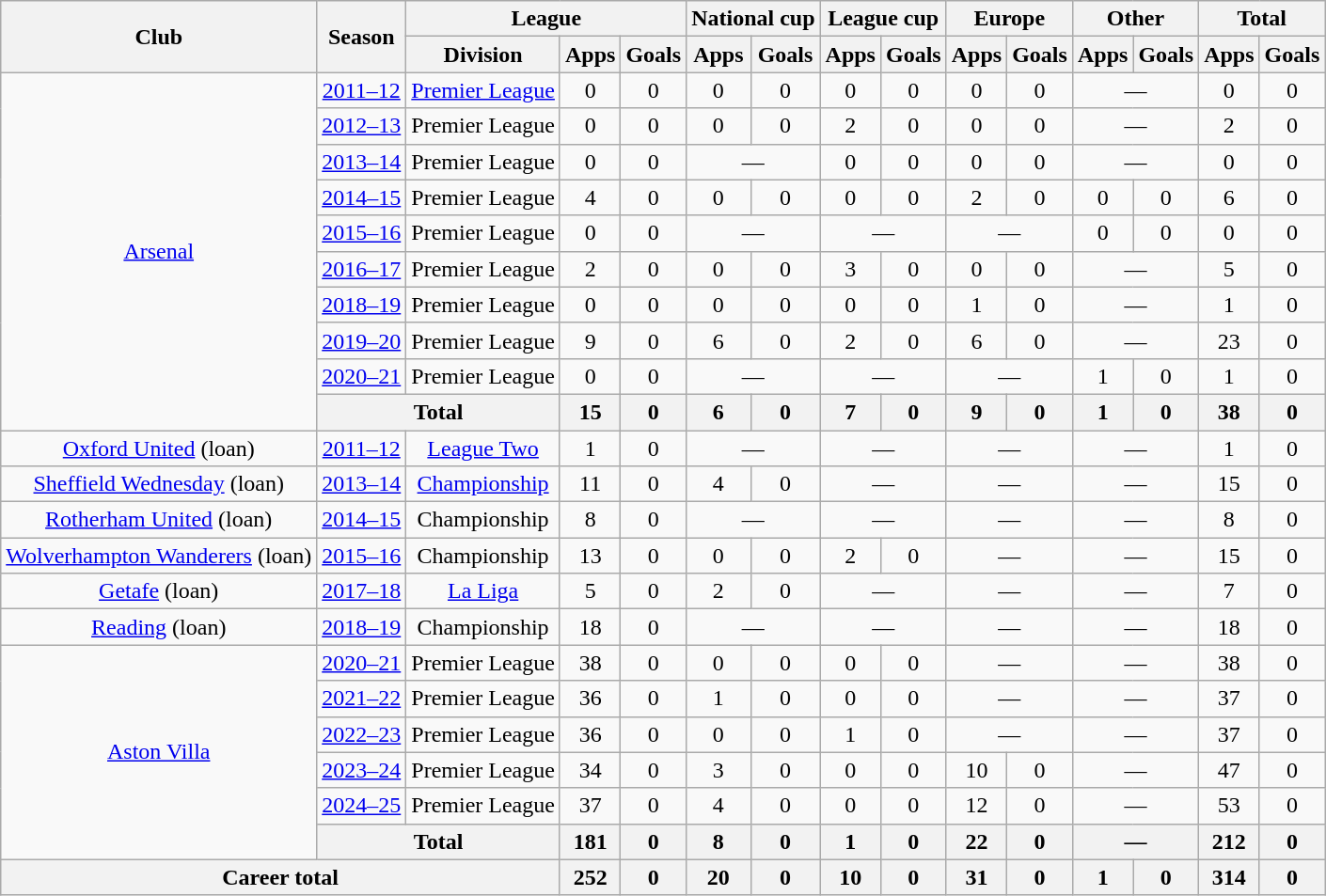<table class="wikitable" style="text-align: center;">
<tr>
<th rowspan="2">Club</th>
<th rowspan="2">Season</th>
<th colspan="3">League</th>
<th colspan="2">National cup</th>
<th colspan="2">League cup</th>
<th colspan="2">Europe</th>
<th colspan="2">Other</th>
<th colspan="2">Total</th>
</tr>
<tr>
<th>Division</th>
<th>Apps</th>
<th>Goals</th>
<th>Apps</th>
<th>Goals</th>
<th>Apps</th>
<th>Goals</th>
<th>Apps</th>
<th>Goals</th>
<th>Apps</th>
<th>Goals</th>
<th>Apps</th>
<th>Goals</th>
</tr>
<tr>
<td rowspan="10"><a href='#'>Arsenal</a></td>
<td><a href='#'>2011–12</a></td>
<td><a href='#'>Premier League</a></td>
<td>0</td>
<td>0</td>
<td>0</td>
<td>0</td>
<td>0</td>
<td>0</td>
<td>0</td>
<td>0</td>
<td colspan="2">—</td>
<td>0</td>
<td>0</td>
</tr>
<tr>
<td><a href='#'>2012–13</a></td>
<td>Premier League</td>
<td>0</td>
<td>0</td>
<td>0</td>
<td>0</td>
<td>2</td>
<td>0</td>
<td>0</td>
<td>0</td>
<td colspan="2">—</td>
<td>2</td>
<td>0</td>
</tr>
<tr>
<td><a href='#'>2013–14</a></td>
<td>Premier League</td>
<td>0</td>
<td>0</td>
<td colspan="2">—</td>
<td>0</td>
<td>0</td>
<td>0</td>
<td>0</td>
<td colspan="2">—</td>
<td>0</td>
<td>0</td>
</tr>
<tr>
<td><a href='#'>2014–15</a></td>
<td>Premier League</td>
<td>4</td>
<td>0</td>
<td>0</td>
<td>0</td>
<td>0</td>
<td>0</td>
<td>2</td>
<td>0</td>
<td>0</td>
<td>0</td>
<td>6</td>
<td>0</td>
</tr>
<tr>
<td><a href='#'>2015–16</a></td>
<td>Premier League</td>
<td>0</td>
<td>0</td>
<td colspan="2">—</td>
<td colspan="2">—</td>
<td colspan="2">—</td>
<td>0</td>
<td>0</td>
<td>0</td>
<td>0</td>
</tr>
<tr>
<td><a href='#'>2016–17</a></td>
<td>Premier League</td>
<td>2</td>
<td>0</td>
<td>0</td>
<td>0</td>
<td>3</td>
<td>0</td>
<td>0</td>
<td>0</td>
<td colspan="2">—</td>
<td>5</td>
<td>0</td>
</tr>
<tr>
<td><a href='#'>2018–19</a></td>
<td>Premier League</td>
<td>0</td>
<td>0</td>
<td>0</td>
<td>0</td>
<td>0</td>
<td>0</td>
<td>1</td>
<td>0</td>
<td colspan="2">—</td>
<td>1</td>
<td>0</td>
</tr>
<tr>
<td><a href='#'>2019–20</a></td>
<td>Premier League</td>
<td>9</td>
<td>0</td>
<td>6</td>
<td>0</td>
<td>2</td>
<td>0</td>
<td>6</td>
<td>0</td>
<td colspan="2">—</td>
<td>23</td>
<td>0</td>
</tr>
<tr>
<td><a href='#'>2020–21</a></td>
<td>Premier League</td>
<td>0</td>
<td>0</td>
<td colspan="2">—</td>
<td colspan="2">—</td>
<td colspan="2">—</td>
<td>1</td>
<td>0</td>
<td>1</td>
<td>0</td>
</tr>
<tr>
<th colspan="2">Total</th>
<th>15</th>
<th>0</th>
<th>6</th>
<th>0</th>
<th>7</th>
<th>0</th>
<th>9</th>
<th>0</th>
<th>1</th>
<th>0</th>
<th>38</th>
<th>0</th>
</tr>
<tr>
<td><a href='#'>Oxford United</a> (loan)</td>
<td><a href='#'>2011–12</a></td>
<td><a href='#'>League Two</a></td>
<td>1</td>
<td>0</td>
<td colspan="2">—</td>
<td colspan="2">—</td>
<td colspan="2">—</td>
<td colspan="2">—</td>
<td>1</td>
<td>0</td>
</tr>
<tr>
<td><a href='#'>Sheffield Wednesday</a> (loan)</td>
<td><a href='#'>2013–14</a></td>
<td><a href='#'>Championship</a></td>
<td>11</td>
<td>0</td>
<td>4</td>
<td>0</td>
<td colspan="2">—</td>
<td colspan="2">—</td>
<td colspan="2">—</td>
<td>15</td>
<td>0</td>
</tr>
<tr>
<td><a href='#'>Rotherham United</a> (loan)</td>
<td><a href='#'>2014–15</a></td>
<td>Championship</td>
<td>8</td>
<td>0</td>
<td colspan="2">—</td>
<td colspan="2">—</td>
<td colspan="2">—</td>
<td colspan="2">—</td>
<td>8</td>
<td>0</td>
</tr>
<tr>
<td><a href='#'>Wolverhampton Wanderers</a> (loan)</td>
<td><a href='#'>2015–16</a></td>
<td>Championship</td>
<td>13</td>
<td>0</td>
<td>0</td>
<td>0</td>
<td>2</td>
<td>0</td>
<td colspan="2">—</td>
<td colspan="2">—</td>
<td>15</td>
<td>0</td>
</tr>
<tr>
<td><a href='#'>Getafe</a> (loan)</td>
<td><a href='#'>2017–18</a></td>
<td><a href='#'>La Liga</a></td>
<td>5</td>
<td>0</td>
<td>2</td>
<td>0</td>
<td colspan="2">—</td>
<td colspan="2">—</td>
<td colspan="2">—</td>
<td>7</td>
<td>0</td>
</tr>
<tr>
<td><a href='#'>Reading</a> (loan)</td>
<td><a href='#'>2018–19</a></td>
<td>Championship</td>
<td>18</td>
<td>0</td>
<td colspan="2">—</td>
<td colspan="2">—</td>
<td colspan="2">—</td>
<td colspan="2">—</td>
<td>18</td>
<td>0</td>
</tr>
<tr>
<td rowspan="6"><a href='#'>Aston Villa</a></td>
<td><a href='#'>2020–21</a></td>
<td>Premier League</td>
<td>38</td>
<td>0</td>
<td>0</td>
<td>0</td>
<td>0</td>
<td>0</td>
<td colspan="2">—</td>
<td colspan="2">—</td>
<td>38</td>
<td>0</td>
</tr>
<tr>
<td><a href='#'>2021–22</a></td>
<td>Premier League</td>
<td>36</td>
<td>0</td>
<td>1</td>
<td>0</td>
<td>0</td>
<td>0</td>
<td colspan="2">—</td>
<td colspan="2">—</td>
<td>37</td>
<td>0</td>
</tr>
<tr>
<td><a href='#'>2022–23</a></td>
<td>Premier League</td>
<td>36</td>
<td>0</td>
<td>0</td>
<td>0</td>
<td>1</td>
<td>0</td>
<td colspan="2">—</td>
<td colspan="2">—</td>
<td>37</td>
<td>0</td>
</tr>
<tr>
<td><a href='#'>2023–24</a></td>
<td>Premier League</td>
<td>34</td>
<td>0</td>
<td>3</td>
<td>0</td>
<td>0</td>
<td>0</td>
<td>10</td>
<td>0</td>
<td colspan="2">—</td>
<td>47</td>
<td>0</td>
</tr>
<tr>
<td><a href='#'>2024–25</a></td>
<td>Premier League</td>
<td>37</td>
<td>0</td>
<td>4</td>
<td>0</td>
<td>0</td>
<td>0</td>
<td>12</td>
<td>0</td>
<td colspan="2">—</td>
<td>53</td>
<td>0</td>
</tr>
<tr>
<th colspan="2">Total</th>
<th>181</th>
<th>0</th>
<th>8</th>
<th>0</th>
<th>1</th>
<th>0</th>
<th>22</th>
<th>0</th>
<th colspan="2">—</th>
<th>212</th>
<th>0</th>
</tr>
<tr>
<th colspan="3">Career total</th>
<th>252</th>
<th>0</th>
<th>20</th>
<th>0</th>
<th>10</th>
<th>0</th>
<th>31</th>
<th>0</th>
<th>1</th>
<th>0</th>
<th>314</th>
<th>0</th>
</tr>
</table>
